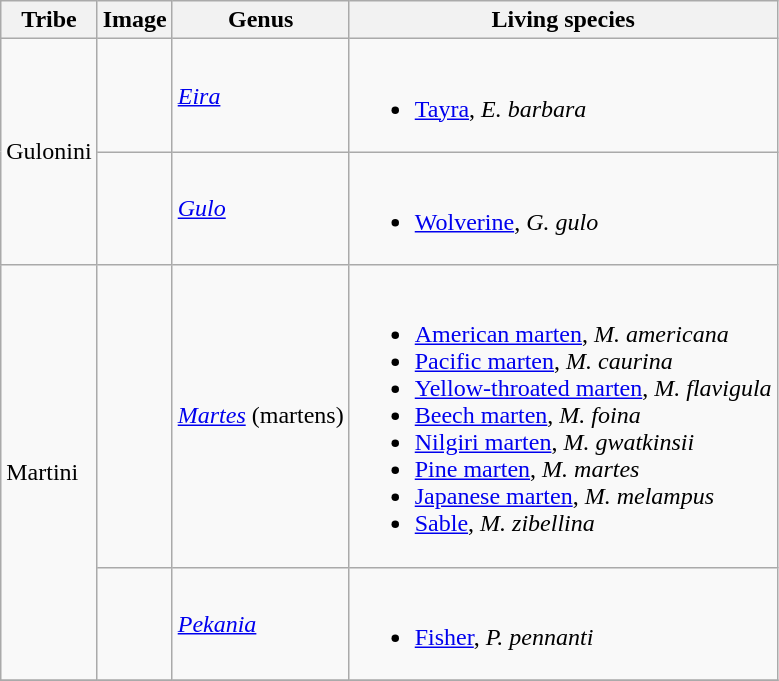<table class="wikitable">
<tr>
<th>Tribe</th>
<th>Image</th>
<th>Genus</th>
<th>Living species</th>
</tr>
<tr>
<td rowspan="2">Gulonini</td>
<td></td>
<td><em><a href='#'>Eira</a></em> </td>
<td><br><ul><li><a href='#'>Tayra</a>, <em>E. barbara</em></li></ul></td>
</tr>
<tr>
<td></td>
<td><em><a href='#'>Gulo</a></em> </td>
<td><br><ul><li><a href='#'>Wolverine</a>, <em>G. gulo</em></li></ul></td>
</tr>
<tr>
<td rowspan="2">Martini</td>
<td></td>
<td><em><a href='#'>Martes</a></em>  (martens)</td>
<td><br><ul><li><a href='#'>American marten</a>, <em>M. americana </em></li><li><a href='#'>Pacific marten</a>, <em>M. caurina</em></li><li><a href='#'>Yellow-throated marten</a>, <em>M. flavigula</em></li><li><a href='#'>Beech marten</a>, <em>M. foina</em></li><li><a href='#'>Nilgiri marten</a>, <em>M. gwatkinsii</em></li><li><a href='#'>Pine marten</a>, <em>M. martes</em></li><li><a href='#'>Japanese marten</a>, <em>M. melampus</em></li><li><a href='#'>Sable</a>, <em>M. zibellina</em></li></ul></td>
</tr>
<tr>
<td></td>
<td><em><a href='#'>Pekania</a></em> </td>
<td><br><ul><li><a href='#'>Fisher</a>, <em>P. pennanti</em></li></ul></td>
</tr>
<tr>
</tr>
</table>
